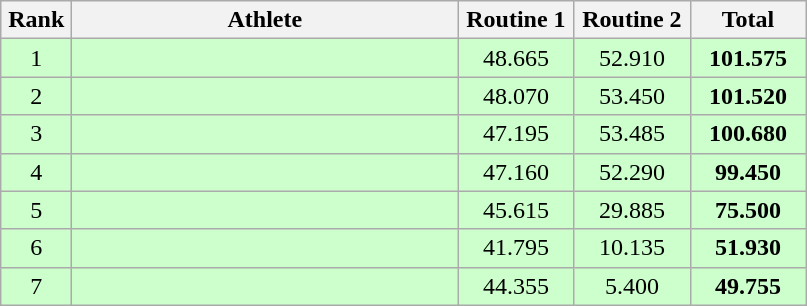<table class=wikitable style="text-align:center">
<tr>
<th width=40>Rank</th>
<th width=250>Athlete</th>
<th width=70>Routine 1</th>
<th width=70>Routine 2</th>
<th width=70>Total</th>
</tr>
<tr bgcolor="ccffcc">
<td>1</td>
<td align=left></td>
<td>48.665</td>
<td>52.910</td>
<td><strong>101.575</strong></td>
</tr>
<tr bgcolor="ccffcc">
<td>2</td>
<td align=left></td>
<td>48.070</td>
<td>53.450</td>
<td><strong>101.520</strong></td>
</tr>
<tr bgcolor="ccffcc">
<td>3</td>
<td align=left></td>
<td>47.195</td>
<td>53.485</td>
<td><strong>100.680</strong></td>
</tr>
<tr bgcolor="ccffcc">
<td>4</td>
<td align=left></td>
<td>47.160</td>
<td>52.290</td>
<td><strong>99.450</strong></td>
</tr>
<tr bgcolor="ccffcc">
<td>5</td>
<td align=left></td>
<td>45.615</td>
<td>29.885</td>
<td><strong>75.500</strong></td>
</tr>
<tr bgcolor="ccffcc">
<td>6</td>
<td align=left></td>
<td>41.795</td>
<td>10.135</td>
<td><strong>51.930</strong></td>
</tr>
<tr bgcolor="ccffcc">
<td>7</td>
<td align=left></td>
<td>44.355</td>
<td>5.400</td>
<td><strong>49.755</strong></td>
</tr>
</table>
